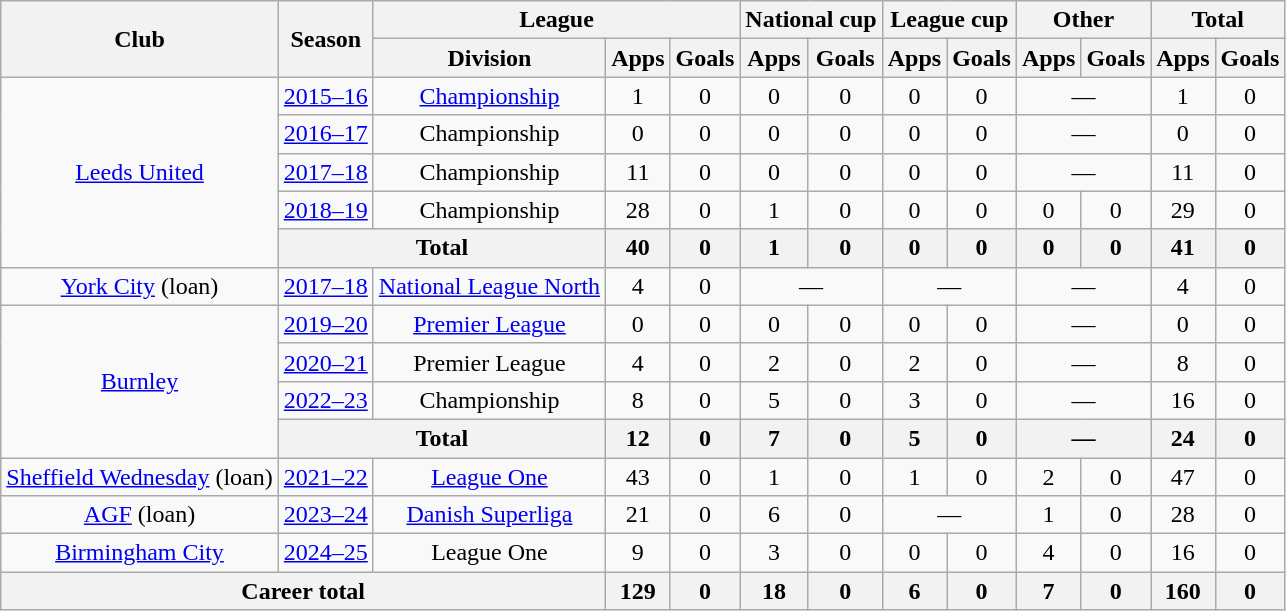<table class="wikitable" style="text-align: center;">
<tr>
<th rowspan="2">Club</th>
<th rowspan="2">Season</th>
<th colspan="3">League</th>
<th colspan="2">National cup</th>
<th colspan="2">League cup</th>
<th colspan="2">Other</th>
<th colspan="2">Total</th>
</tr>
<tr>
<th>Division</th>
<th>Apps</th>
<th>Goals</th>
<th>Apps</th>
<th>Goals</th>
<th>Apps</th>
<th>Goals</th>
<th>Apps</th>
<th>Goals</th>
<th>Apps</th>
<th>Goals</th>
</tr>
<tr>
<td rowspan="5"><a href='#'>Leeds United</a></td>
<td><a href='#'>2015–16</a></td>
<td><a href='#'>Championship</a></td>
<td>1</td>
<td>0</td>
<td>0</td>
<td>0</td>
<td>0</td>
<td>0</td>
<td colspan="2">—</td>
<td>1</td>
<td>0</td>
</tr>
<tr>
<td><a href='#'>2016–17</a></td>
<td>Championship</td>
<td>0</td>
<td>0</td>
<td>0</td>
<td>0</td>
<td>0</td>
<td>0</td>
<td colspan="2">—</td>
<td>0</td>
<td>0</td>
</tr>
<tr>
<td><a href='#'>2017–18</a></td>
<td>Championship</td>
<td>11</td>
<td>0</td>
<td>0</td>
<td>0</td>
<td>0</td>
<td>0</td>
<td colspan="2">—</td>
<td>11</td>
<td>0</td>
</tr>
<tr>
<td><a href='#'>2018–19</a></td>
<td>Championship</td>
<td>28</td>
<td>0</td>
<td>1</td>
<td>0</td>
<td>0</td>
<td>0</td>
<td>0</td>
<td>0</td>
<td>29</td>
<td>0</td>
</tr>
<tr>
<th colspan="2">Total</th>
<th>40</th>
<th>0</th>
<th>1</th>
<th>0</th>
<th>0</th>
<th>0</th>
<th>0</th>
<th>0</th>
<th>41</th>
<th>0</th>
</tr>
<tr>
<td><a href='#'>York City</a> (loan)</td>
<td><a href='#'>2017–18</a></td>
<td><a href='#'>National League North</a></td>
<td>4</td>
<td>0</td>
<td colspan="2">—</td>
<td colspan="2">—</td>
<td colspan="2">—</td>
<td>4</td>
<td>0</td>
</tr>
<tr>
<td rowspan="4"><a href='#'>Burnley</a></td>
<td><a href='#'>2019–20</a></td>
<td><a href='#'>Premier League</a></td>
<td>0</td>
<td>0</td>
<td>0</td>
<td>0</td>
<td>0</td>
<td>0</td>
<td colspan="2">—</td>
<td>0</td>
<td>0</td>
</tr>
<tr>
<td><a href='#'>2020–21</a></td>
<td>Premier League</td>
<td>4</td>
<td>0</td>
<td>2</td>
<td>0</td>
<td>2</td>
<td>0</td>
<td colspan="2">—</td>
<td>8</td>
<td>0</td>
</tr>
<tr>
<td><a href='#'>2022–23</a></td>
<td>Championship</td>
<td>8</td>
<td>0</td>
<td>5</td>
<td>0</td>
<td>3</td>
<td>0</td>
<td colspan="2">—</td>
<td>16</td>
<td>0</td>
</tr>
<tr>
<th colspan="2">Total</th>
<th>12</th>
<th>0</th>
<th>7</th>
<th>0</th>
<th>5</th>
<th>0</th>
<th colspan="2">—</th>
<th>24</th>
<th>0</th>
</tr>
<tr>
<td><a href='#'>Sheffield Wednesday</a> (loan)</td>
<td><a href='#'>2021–22</a></td>
<td><a href='#'>League One</a></td>
<td>43</td>
<td>0</td>
<td>1</td>
<td>0</td>
<td>1</td>
<td>0</td>
<td>2</td>
<td>0</td>
<td>47</td>
<td>0</td>
</tr>
<tr>
<td><a href='#'>AGF</a> (loan)</td>
<td><a href='#'>2023–24</a></td>
<td><a href='#'>Danish Superliga</a></td>
<td>21</td>
<td>0</td>
<td>6</td>
<td>0</td>
<td colspan="2">—</td>
<td>1</td>
<td>0</td>
<td>28</td>
<td>0</td>
</tr>
<tr>
<td><a href='#'>Birmingham City</a></td>
<td><a href='#'>2024–25</a></td>
<td>League One</td>
<td>9</td>
<td>0</td>
<td>3</td>
<td>0</td>
<td>0</td>
<td>0</td>
<td>4</td>
<td>0</td>
<td>16</td>
<td>0</td>
</tr>
<tr>
<th colspan="3">Career total</th>
<th>129</th>
<th>0</th>
<th>18</th>
<th>0</th>
<th>6</th>
<th>0</th>
<th>7</th>
<th>0</th>
<th>160</th>
<th>0</th>
</tr>
</table>
